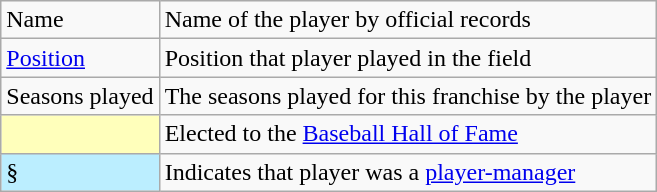<table class="wikitable">
<tr>
<td>Name</td>
<td>Name of the player by official records</td>
</tr>
<tr>
<td><a href='#'>Position</a></td>
<td>Position that player played in the field</td>
</tr>
<tr>
<td>Seasons played</td>
<td>The seasons played for this franchise by the player</td>
</tr>
<tr>
<td style="background-color: #ffffbb"></td>
<td>Elected to the <a href='#'>Baseball Hall of Fame</a></td>
</tr>
<tr>
<td bgcolor="#bbeeff">§</td>
<td>Indicates that player was a <a href='#'>player-manager</a></td>
</tr>
</table>
